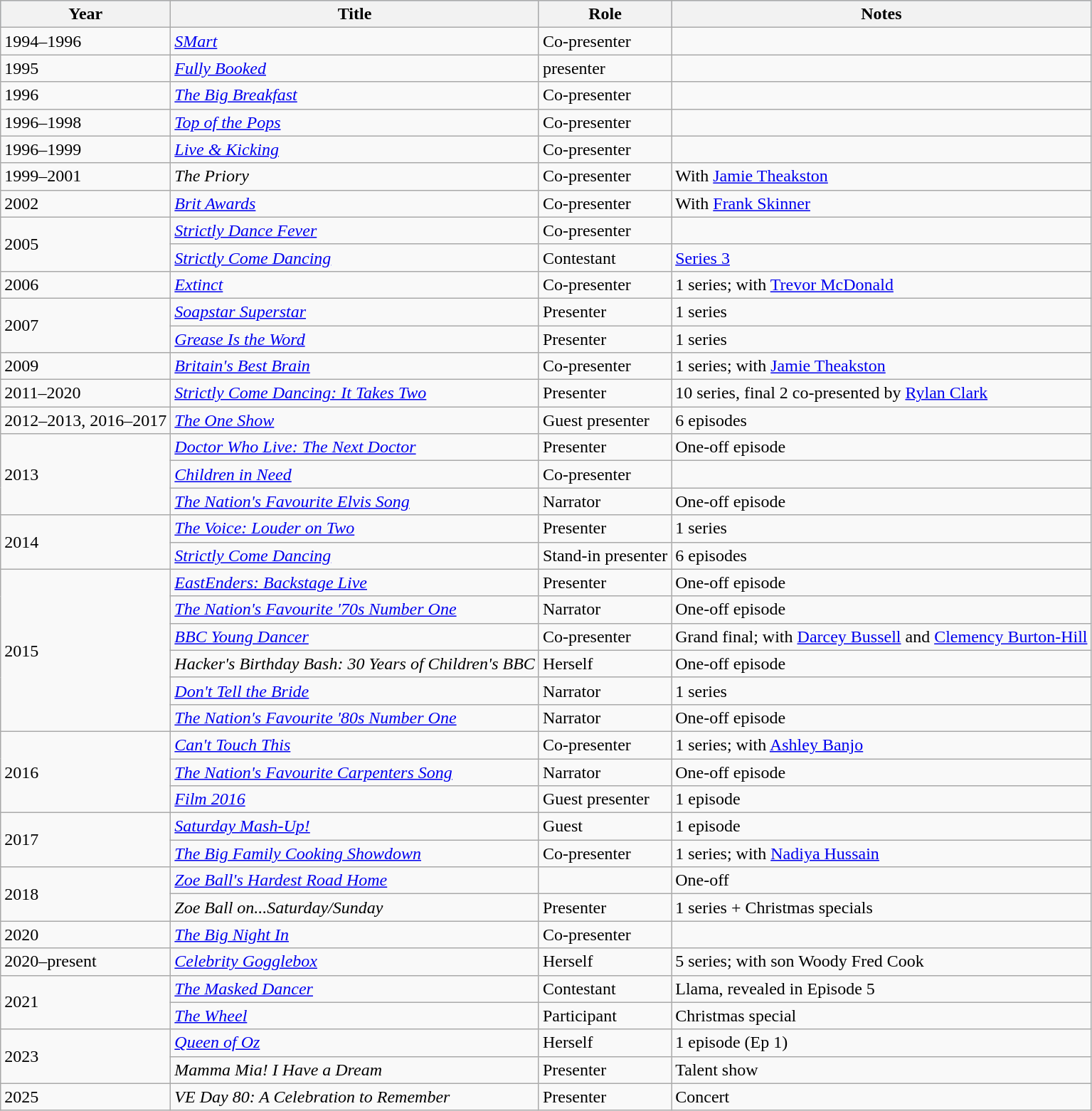<table class="wikitable">
<tr style="background:#b0c4de; text-align:center;">
<th>Year</th>
<th>Title</th>
<th>Role</th>
<th>Notes</th>
</tr>
<tr>
<td>1994–1996</td>
<td><em><a href='#'>SMart</a></em></td>
<td>Co-presenter</td>
<td></td>
</tr>
<tr>
<td>1995</td>
<td><em><a href='#'>Fully Booked</a></em></td>
<td>presenter</td>
</tr>
<tr>
<td>1996</td>
<td><em><a href='#'>The Big Breakfast</a></em></td>
<td>Co-presenter</td>
<td></td>
</tr>
<tr>
<td>1996–1998</td>
<td><em><a href='#'>Top of the Pops</a></em></td>
<td>Co-presenter</td>
<td></td>
</tr>
<tr>
<td>1996–1999</td>
<td><em><a href='#'>Live & Kicking</a></em></td>
<td>Co-presenter</td>
<td></td>
</tr>
<tr>
<td>1999–2001</td>
<td><em>The Priory</em></td>
<td>Co-presenter</td>
<td>With <a href='#'>Jamie Theakston</a></td>
</tr>
<tr>
<td>2002</td>
<td><em><a href='#'>Brit Awards</a></em></td>
<td>Co-presenter</td>
<td>With <a href='#'>Frank Skinner</a></td>
</tr>
<tr>
<td rowspan=2>2005</td>
<td><em><a href='#'>Strictly Dance Fever</a></em></td>
<td>Co-presenter</td>
<td></td>
</tr>
<tr>
<td><em><a href='#'>Strictly Come Dancing</a></em></td>
<td>Contestant</td>
<td><a href='#'>Series 3</a></td>
</tr>
<tr>
<td>2006</td>
<td><em><a href='#'>Extinct</a></em></td>
<td>Co-presenter</td>
<td>1 series; with <a href='#'>Trevor McDonald</a></td>
</tr>
<tr>
<td rowspan=2>2007</td>
<td><em><a href='#'>Soapstar Superstar</a></em></td>
<td>Presenter</td>
<td>1 series</td>
</tr>
<tr>
<td><em><a href='#'>Grease Is the Word</a></em></td>
<td>Presenter</td>
<td>1 series</td>
</tr>
<tr>
<td>2009</td>
<td><em><a href='#'>Britain's Best Brain</a></em></td>
<td>Co-presenter</td>
<td>1 series; with <a href='#'>Jamie Theakston</a></td>
</tr>
<tr>
<td>2011–2020</td>
<td><em><a href='#'>Strictly Come Dancing: It Takes Two</a></em></td>
<td>Presenter</td>
<td>10 series, final 2 co-presented by <a href='#'>Rylan Clark</a></td>
</tr>
<tr>
<td>2012–2013, 2016–2017</td>
<td><em><a href='#'>The One Show</a></em></td>
<td>Guest presenter</td>
<td>6 episodes</td>
</tr>
<tr>
<td rowspan=3>2013</td>
<td><em><a href='#'>Doctor Who Live: The Next Doctor</a></em></td>
<td>Presenter</td>
<td>One-off episode</td>
</tr>
<tr>
<td><em><a href='#'>Children in Need</a></em></td>
<td>Co-presenter</td>
<td></td>
</tr>
<tr>
<td><em><a href='#'>The Nation's Favourite Elvis Song</a></em></td>
<td>Narrator</td>
<td>One-off episode</td>
</tr>
<tr>
<td rowspan=2>2014</td>
<td><em><a href='#'>The Voice: Louder on Two</a></em></td>
<td>Presenter</td>
<td>1 series</td>
</tr>
<tr>
<td><em><a href='#'>Strictly Come Dancing</a></em></td>
<td>Stand-in presenter</td>
<td>6 episodes</td>
</tr>
<tr>
<td rowspan=6>2015</td>
<td><em><a href='#'>EastEnders: Backstage Live</a></em></td>
<td>Presenter</td>
<td>One-off episode</td>
</tr>
<tr>
<td><em><a href='#'>The Nation's Favourite '70s Number One</a></em></td>
<td>Narrator</td>
<td>One-off episode</td>
</tr>
<tr>
<td><em><a href='#'>BBC Young Dancer</a></em></td>
<td>Co-presenter</td>
<td>Grand final; with <a href='#'>Darcey Bussell</a> and <a href='#'>Clemency Burton-Hill</a></td>
</tr>
<tr>
<td><em>Hacker's Birthday Bash: 30 Years of Children's BBC</em></td>
<td>Herself</td>
<td>One-off episode</td>
</tr>
<tr>
<td><em><a href='#'>Don't Tell the Bride</a></em></td>
<td>Narrator</td>
<td>1 series</td>
</tr>
<tr>
<td><em><a href='#'>The Nation's Favourite '80s Number One</a></em></td>
<td>Narrator</td>
<td>One-off episode</td>
</tr>
<tr>
<td rowspan=3>2016</td>
<td><em><a href='#'>Can't Touch This</a></em></td>
<td>Co-presenter</td>
<td>1 series; with <a href='#'>Ashley Banjo</a></td>
</tr>
<tr>
<td><em><a href='#'>The Nation's Favourite Carpenters Song</a></em></td>
<td>Narrator</td>
<td>One-off episode</td>
</tr>
<tr>
<td><em><a href='#'>Film 2016</a></em></td>
<td>Guest presenter</td>
<td>1 episode</td>
</tr>
<tr>
<td rowspan="2">2017</td>
<td><em><a href='#'>Saturday Mash-Up!</a></em></td>
<td>Guest</td>
<td>1 episode</td>
</tr>
<tr>
<td><em><a href='#'>The Big Family Cooking Showdown</a></em></td>
<td>Co-presenter</td>
<td>1 series; with <a href='#'>Nadiya Hussain</a></td>
</tr>
<tr>
<td rowspan="2">2018</td>
<td><em><a href='#'>Zoe Ball's Hardest Road Home</a></em></td>
<td></td>
<td>One-off</td>
</tr>
<tr>
<td><em>Zoe Ball on...Saturday/Sunday</em></td>
<td>Presenter</td>
<td>1 series + Christmas specials</td>
</tr>
<tr>
<td>2020</td>
<td><em><a href='#'>The Big Night In</a></em></td>
<td>Co-presenter</td>
<td></td>
</tr>
<tr>
<td>2020–present</td>
<td><em><a href='#'>Celebrity Gogglebox</a></em></td>
<td>Herself</td>
<td>5 series; with son Woody Fred Cook</td>
</tr>
<tr>
<td rowspan=2>2021</td>
<td><em><a href='#'>The Masked Dancer</a></em></td>
<td>Contestant</td>
<td>Llama, revealed in Episode 5</td>
</tr>
<tr>
<td><em><a href='#'>The Wheel</a></em></td>
<td>Participant</td>
<td>Christmas special</td>
</tr>
<tr>
<td rowspan=2>2023</td>
<td><em><a href='#'>Queen of Oz</a></em></td>
<td>Herself</td>
<td>1 episode (Ep 1)</td>
</tr>
<tr>
<td><em>Mamma Mia! I Have a Dream</em></td>
<td>Presenter</td>
<td>Talent show</td>
</tr>
<tr>
<td>2025</td>
<td><em>VE Day 80: A Celebration to Remember</em></td>
<td>Presenter</td>
<td>Concert</td>
</tr>
</table>
